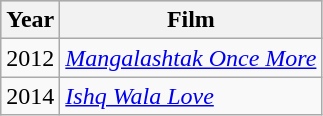<table class="wikitable">
<tr style="background:#ccc">
<th>Year</th>
<th>Film</th>
</tr>
<tr>
<td>2012</td>
<td><em><a href='#'>Mangalashtak Once More</a></em></td>
</tr>
<tr>
<td>2014</td>
<td><em><a href='#'>Ishq Wala Love</a></em></td>
</tr>
</table>
